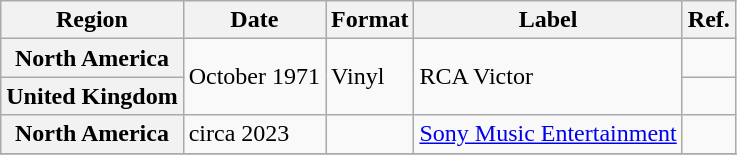<table class="wikitable plainrowheaders">
<tr>
<th scope="col">Region</th>
<th scope="col">Date</th>
<th scope="col">Format</th>
<th scope="col">Label</th>
<th scope="col">Ref.</th>
</tr>
<tr>
<th scope="row">North America</th>
<td rowspan="2">October 1971</td>
<td rowspan="2">Vinyl</td>
<td rowspan="2">RCA Victor</td>
<td></td>
</tr>
<tr>
<th scope="row">United Kingdom</th>
<td></td>
</tr>
<tr>
<th scope="row">North America</th>
<td>circa 2023</td>
<td></td>
<td><a href='#'>Sony Music Entertainment</a></td>
<td></td>
</tr>
<tr>
</tr>
</table>
